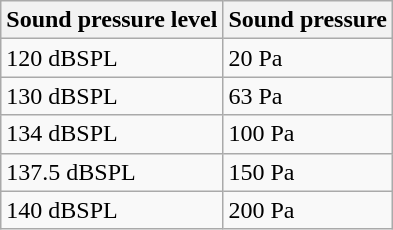<table class="wikitable">
<tr>
<th>Sound pressure level</th>
<th>Sound pressure</th>
</tr>
<tr>
<td>120 dBSPL</td>
<td>20 Pa</td>
</tr>
<tr>
<td>130 dBSPL</td>
<td>63 Pa</td>
</tr>
<tr>
<td>134 dBSPL</td>
<td>100 Pa</td>
</tr>
<tr>
<td>137.5 dBSPL</td>
<td>150 Pa</td>
</tr>
<tr>
<td>140 dBSPL</td>
<td>200 Pa</td>
</tr>
</table>
